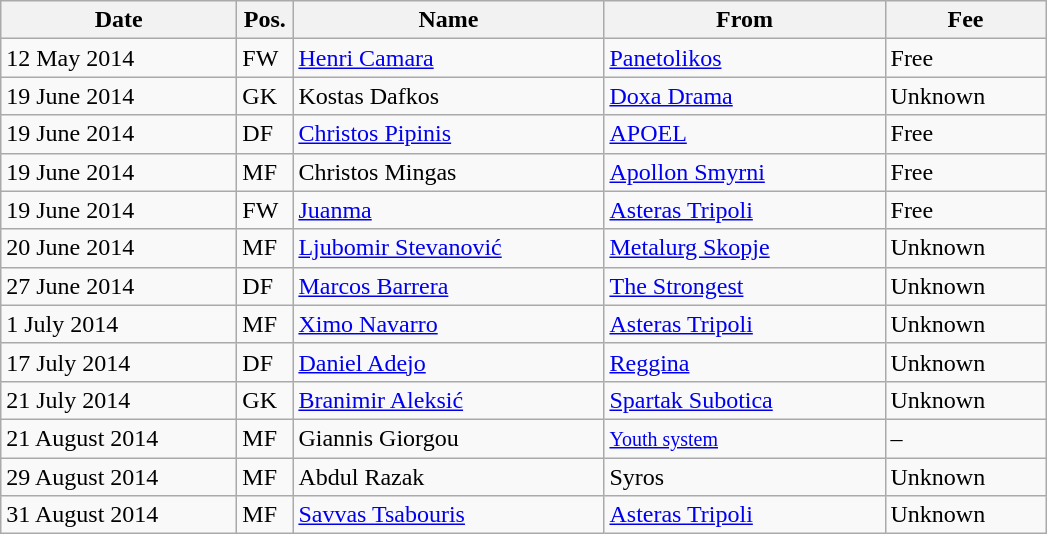<table class="wikitable">
<tr>
<th width="150px">Date</th>
<th width="30px">Pos.</th>
<th width="200px">Name</th>
<th width="180px">From</th>
<th width="100px">Fee</th>
</tr>
<tr>
<td>12 May 2014</td>
<td>FW</td>
<td> <a href='#'>Henri Camara</a></td>
<td> <a href='#'>Panetolikos</a></td>
<td>Free</td>
</tr>
<tr>
<td>19 June 2014</td>
<td>GK</td>
<td> Kostas Dafkos</td>
<td> <a href='#'>Doxa Drama</a></td>
<td>Unknown</td>
</tr>
<tr>
<td>19 June 2014</td>
<td>DF</td>
<td> <a href='#'>Christos Pipinis</a></td>
<td> <a href='#'>APOEL</a></td>
<td>Free</td>
</tr>
<tr>
<td>19 June 2014</td>
<td>MF</td>
<td> Christos Mingas</td>
<td> <a href='#'>Apollon Smyrni</a></td>
<td>Free</td>
</tr>
<tr>
<td>19 June 2014</td>
<td>FW</td>
<td> <a href='#'>Juanma</a></td>
<td> <a href='#'>Asteras Tripoli</a></td>
<td>Free</td>
</tr>
<tr>
<td>20 June 2014</td>
<td>MF</td>
<td> <a href='#'>Ljubomir Stevanović</a></td>
<td> <a href='#'>Metalurg Skopje</a></td>
<td>Unknown</td>
</tr>
<tr>
<td>27 June 2014</td>
<td>DF</td>
<td> <a href='#'>Marcos Barrera</a></td>
<td> <a href='#'>The Strongest</a></td>
<td>Unknown</td>
</tr>
<tr>
<td>1 July 2014</td>
<td>MF</td>
<td> <a href='#'>Ximo Navarro</a></td>
<td> <a href='#'>Asteras Tripoli</a></td>
<td>Unknown</td>
</tr>
<tr>
<td>17 July 2014</td>
<td>DF</td>
<td> <a href='#'>Daniel Adejo</a></td>
<td> <a href='#'>Reggina</a></td>
<td>Unknown</td>
</tr>
<tr>
<td>21 July 2014</td>
<td>GK</td>
<td> <a href='#'>Branimir Aleksić</a></td>
<td> <a href='#'>Spartak Subotica</a></td>
<td>Unknown</td>
</tr>
<tr>
<td>21 August 2014</td>
<td>MF</td>
<td> Giannis Giorgou</td>
<td><small><a href='#'>Youth system</a></small></td>
<td>–</td>
</tr>
<tr>
<td>29 August 2014</td>
<td>MF</td>
<td> Abdul Razak</td>
<td> Syros</td>
<td>Unknown</td>
</tr>
<tr>
<td>31 August 2014</td>
<td>MF</td>
<td> <a href='#'>Savvas Tsabouris</a></td>
<td> <a href='#'>Asteras Tripoli</a></td>
<td>Unknown</td>
</tr>
</table>
